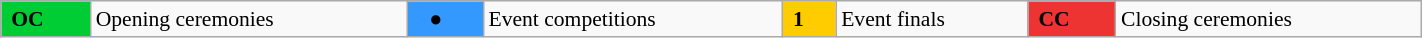<table class="wikitable"  style="margin:0.5em auto; font-size:90%; position:relative; width:75%;">
<tr>
<td style="background:#0c3;"> <strong>OC</strong> </td>
<td>Opening ceremonies</td>
<td style="background:#39f;">  ● </td>
<td>Event competitions</td>
<td style="background:#fc0;"> <strong>1</strong> </td>
<td>Event finals</td>
<td style="background:#e33;"> <strong>CC</strong> </td>
<td>Closing ceremonies</td>
</tr>
</table>
